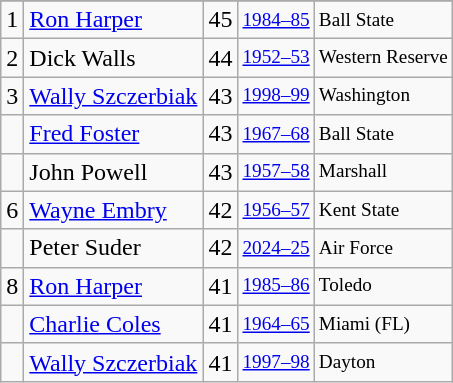<table class="wikitable">
<tr>
</tr>
<tr>
<td>1</td>
<td><a href='#'>Ron Harper</a></td>
<td>45</td>
<td style="font-size:80%;"><a href='#'>1984–85</a></td>
<td style="font-size:80%;">Ball State</td>
</tr>
<tr>
<td>2</td>
<td>Dick Walls</td>
<td>44</td>
<td style="font-size:80%;"><a href='#'>1952–53</a></td>
<td style="font-size:80%;">Western Reserve</td>
</tr>
<tr>
<td>3</td>
<td><a href='#'>Wally Szczerbiak</a></td>
<td>43</td>
<td style="font-size:80%;"><a href='#'>1998–99</a></td>
<td style="font-size:80%;">Washington</td>
</tr>
<tr>
<td></td>
<td><a href='#'>Fred Foster</a></td>
<td>43</td>
<td style="font-size:80%;"><a href='#'>1967–68</a></td>
<td style="font-size:80%;">Ball State</td>
</tr>
<tr>
<td></td>
<td>John Powell</td>
<td>43</td>
<td style="font-size:80%;"><a href='#'>1957–58</a></td>
<td style="font-size:80%;">Marshall</td>
</tr>
<tr>
<td>6</td>
<td><a href='#'>Wayne Embry</a></td>
<td>42</td>
<td style="font-size:80%;"><a href='#'>1956–57</a></td>
<td style="font-size:80%;">Kent State</td>
</tr>
<tr>
<td></td>
<td>Peter Suder</td>
<td>42</td>
<td style="font-size:80%;"><a href='#'>2024–25</a></td>
<td style="font-size:80%;">Air Force</td>
</tr>
<tr>
<td>8</td>
<td><a href='#'>Ron Harper</a></td>
<td>41</td>
<td style="font-size:80%;"><a href='#'>1985–86</a></td>
<td style="font-size:80%;">Toledo</td>
</tr>
<tr>
<td></td>
<td><a href='#'>Charlie Coles</a></td>
<td>41</td>
<td style="font-size:80%;"><a href='#'>1964–65</a></td>
<td style="font-size:80%;">Miami (FL)</td>
</tr>
<tr>
<td></td>
<td><a href='#'>Wally Szczerbiak</a></td>
<td>41</td>
<td style="font-size:80%;"><a href='#'>1997–98</a></td>
<td style="font-size:80%;">Dayton</td>
</tr>
</table>
